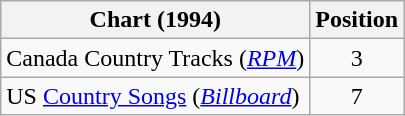<table class="wikitable sortable">
<tr>
<th scope="col">Chart (1994)</th>
<th scope="col">Position</th>
</tr>
<tr>
<td>Canada Country Tracks (<em><a href='#'>RPM</a></em>)</td>
<td style="text-align:center;">3</td>
</tr>
<tr>
<td>US <a href='#'>Country Songs</a> (<em><a href='#'>Billboard</a></em>)</td>
<td style="text-align:center;">7</td>
</tr>
</table>
